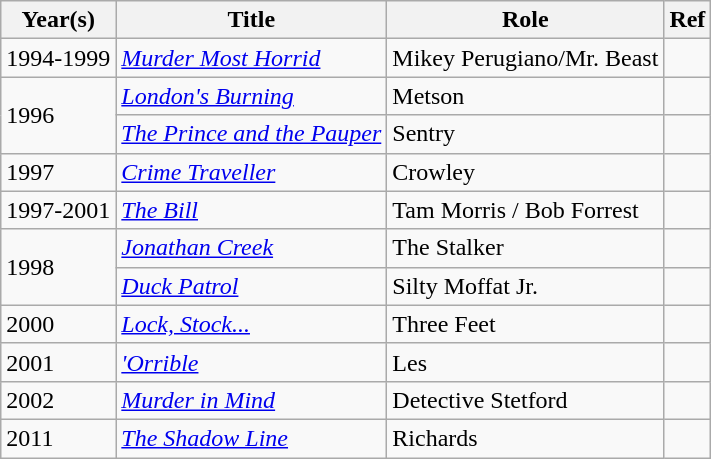<table class="wikitable sortable">
<tr>
<th>Year(s)</th>
<th>Title</th>
<th>Role</th>
<th class="unsortable">Ref</th>
</tr>
<tr>
<td>1994-1999</td>
<td><em><a href='#'>Murder Most Horrid</a></em></td>
<td>Mikey Perugiano/Mr. Beast</td>
<td></td>
</tr>
<tr>
<td rowspan="2">1996</td>
<td><em><a href='#'>London's Burning</a></em></td>
<td>Metson</td>
<td></td>
</tr>
<tr>
<td><em><a href='#'>The Prince and the Pauper</a></em></td>
<td>Sentry</td>
<td></td>
</tr>
<tr>
<td>1997</td>
<td><em><a href='#'>Crime Traveller</a></em></td>
<td>Crowley</td>
<td></td>
</tr>
<tr>
<td>1997-2001</td>
<td><em><a href='#'>The Bill</a></em></td>
<td>Tam Morris / Bob Forrest</td>
<td></td>
</tr>
<tr>
<td rowspan="2">1998</td>
<td><em><a href='#'>Jonathan Creek</a></em></td>
<td>The Stalker</td>
<td></td>
</tr>
<tr>
<td><em><a href='#'>Duck Patrol</a></em></td>
<td>Silty Moffat Jr.</td>
<td></td>
</tr>
<tr>
<td>2000</td>
<td><em><a href='#'>Lock, Stock...</a></em></td>
<td>Three Feet</td>
<td></td>
</tr>
<tr>
<td>2001</td>
<td><em><a href='#'>'Orrible</a></em></td>
<td>Les</td>
<td></td>
</tr>
<tr>
<td>2002</td>
<td><em><a href='#'>Murder in Mind</a></em></td>
<td>Detective Stetford</td>
<td></td>
</tr>
<tr>
<td>2011</td>
<td><em><a href='#'>The Shadow Line</a></em></td>
<td>Richards</td>
<td></td>
</tr>
</table>
